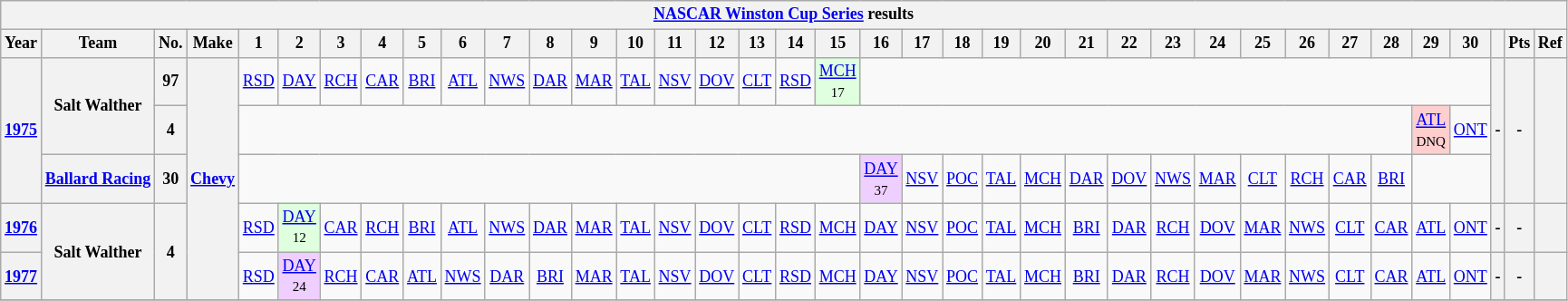<table class="wikitable" style="text-align:center; font-size:75%">
<tr>
<th colspan=44><a href='#'>NASCAR Winston Cup Series</a> results</th>
</tr>
<tr>
<th>Year</th>
<th>Team</th>
<th>No.</th>
<th>Make</th>
<th>1</th>
<th>2</th>
<th>3</th>
<th>4</th>
<th>5</th>
<th>6</th>
<th>7</th>
<th>8</th>
<th>9</th>
<th>10</th>
<th>11</th>
<th>12</th>
<th>13</th>
<th>14</th>
<th>15</th>
<th>16</th>
<th>17</th>
<th>18</th>
<th>19</th>
<th>20</th>
<th>21</th>
<th>22</th>
<th>23</th>
<th>24</th>
<th>25</th>
<th>26</th>
<th>27</th>
<th>28</th>
<th>29</th>
<th>30</th>
<th></th>
<th>Pts</th>
<th>Ref</th>
</tr>
<tr>
<th rowspan=3><a href='#'>1975</a></th>
<th rowspan=2>Salt Walther</th>
<th>97</th>
<th rowspan=5><a href='#'>Chevy</a></th>
<td><a href='#'>RSD</a></td>
<td><a href='#'>DAY</a></td>
<td><a href='#'>RCH</a></td>
<td><a href='#'>CAR</a></td>
<td><a href='#'>BRI</a></td>
<td><a href='#'>ATL</a></td>
<td><a href='#'>NWS</a></td>
<td><a href='#'>DAR</a></td>
<td><a href='#'>MAR</a></td>
<td><a href='#'>TAL</a></td>
<td><a href='#'>NSV</a></td>
<td><a href='#'>DOV</a></td>
<td><a href='#'>CLT</a></td>
<td><a href='#'>RSD</a></td>
<td style="background:#DFFFDF;"><a href='#'>MCH</a><br><small>17</small></td>
<td colspan=15></td>
<th rowspan=3>-</th>
<th rowspan=3>-</th>
<th rowspan=3></th>
</tr>
<tr>
<th>4</th>
<td colspan=28></td>
<td style="background:#FFCFCF;"><a href='#'>ATL</a><br><small>DNQ</small></td>
<td><a href='#'>ONT</a></td>
</tr>
<tr>
<th><a href='#'>Ballard Racing</a></th>
<th>30</th>
<td colspan=15></td>
<td style="background:#EFCFFF;"><a href='#'>DAY</a><br><small>37</small></td>
<td><a href='#'>NSV</a></td>
<td><a href='#'>POC</a></td>
<td><a href='#'>TAL</a></td>
<td><a href='#'>MCH</a></td>
<td><a href='#'>DAR</a></td>
<td><a href='#'>DOV</a></td>
<td><a href='#'>NWS</a></td>
<td><a href='#'>MAR</a></td>
<td><a href='#'>CLT</a></td>
<td><a href='#'>RCH</a></td>
<td><a href='#'>CAR</a></td>
<td><a href='#'>BRI</a></td>
<td colspan=2></td>
</tr>
<tr>
<th><a href='#'>1976</a></th>
<th rowspan=2>Salt Walther</th>
<th rowspan=2>4</th>
<td><a href='#'>RSD</a></td>
<td style="background:#DFFFDF;"><a href='#'>DAY</a><br><small>12</small></td>
<td><a href='#'>CAR</a></td>
<td><a href='#'>RCH</a></td>
<td><a href='#'>BRI</a></td>
<td><a href='#'>ATL</a></td>
<td><a href='#'>NWS</a></td>
<td><a href='#'>DAR</a></td>
<td><a href='#'>MAR</a></td>
<td><a href='#'>TAL</a></td>
<td><a href='#'>NSV</a></td>
<td><a href='#'>DOV</a></td>
<td><a href='#'>CLT</a></td>
<td><a href='#'>RSD</a></td>
<td><a href='#'>MCH</a></td>
<td><a href='#'>DAY</a></td>
<td><a href='#'>NSV</a></td>
<td><a href='#'>POC</a></td>
<td><a href='#'>TAL</a></td>
<td><a href='#'>MCH</a></td>
<td><a href='#'>BRI</a></td>
<td><a href='#'>DAR</a></td>
<td><a href='#'>RCH</a></td>
<td><a href='#'>DOV</a></td>
<td><a href='#'>MAR</a></td>
<td><a href='#'>NWS</a></td>
<td><a href='#'>CLT</a></td>
<td><a href='#'>CAR</a></td>
<td><a href='#'>ATL</a></td>
<td><a href='#'>ONT</a></td>
<th>-</th>
<th>-</th>
<th></th>
</tr>
<tr>
<th><a href='#'>1977</a></th>
<td><a href='#'>RSD</a></td>
<td style="background:#EFCFFF;"><a href='#'>DAY</a><br><small>24</small></td>
<td><a href='#'>RCH</a></td>
<td><a href='#'>CAR</a></td>
<td><a href='#'>ATL</a></td>
<td><a href='#'>NWS</a></td>
<td><a href='#'>DAR</a></td>
<td><a href='#'>BRI</a></td>
<td><a href='#'>MAR</a></td>
<td><a href='#'>TAL</a></td>
<td><a href='#'>NSV</a></td>
<td><a href='#'>DOV</a></td>
<td><a href='#'>CLT</a></td>
<td><a href='#'>RSD</a></td>
<td><a href='#'>MCH</a></td>
<td><a href='#'>DAY</a></td>
<td><a href='#'>NSV</a></td>
<td><a href='#'>POC</a></td>
<td><a href='#'>TAL</a></td>
<td><a href='#'>MCH</a></td>
<td><a href='#'>BRI</a></td>
<td><a href='#'>DAR</a></td>
<td><a href='#'>RCH</a></td>
<td><a href='#'>DOV</a></td>
<td><a href='#'>MAR</a></td>
<td><a href='#'>NWS</a></td>
<td><a href='#'>CLT</a></td>
<td><a href='#'>CAR</a></td>
<td><a href='#'>ATL</a></td>
<td><a href='#'>ONT</a></td>
<th>-</th>
<th>-</th>
<th></th>
</tr>
<tr>
</tr>
</table>
